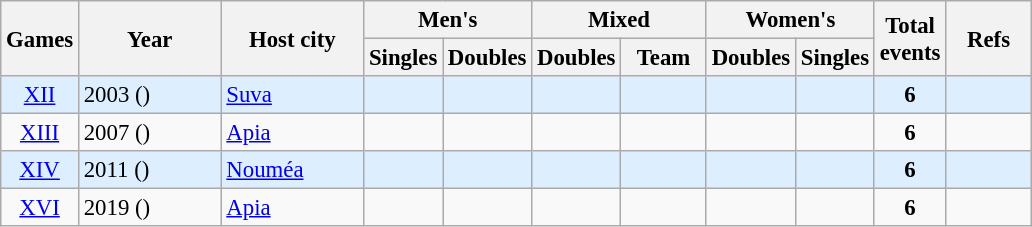<table class=wikitable style="text-align:center; font-size:95%;">
<tr>
<th width=25 rowspan=2>Games</th>
<th width=88 rowspan=2>Year</th>
<th width=88 rowspan=2>Host city </th>
<th colspan=2>Men's</th>
<th colspan=2>Mixed</th>
<th colspan=2>Women's</th>
<th rowspan=2>Total<br>events</th>
<th width=50 rowspan=2>Refs</th>
</tr>
<tr>
<th>Singles</th>
<th>Doubles</th>
<th>Doubles</th>
<th width=50>Team</th>
<th>Doubles</th>
<th>Singles</th>
</tr>
<tr bgcolor=#ddeeff>
<td align=center><a href='#'>XII</a></td>
<td align=left>2003 ()</td>
<td align=left><a href='#'>Suva</a> </td>
<td> <br></td>
<td> <br></td>
<td> <br></td>
<td> <br></td>
<td> <br></td>
<td> <br></td>
<td><strong>6</strong></td>
<td></td>
</tr>
<tr>
<td align=center><a href='#'>XIII</a></td>
<td align=left>2007 ()</td>
<td align=left><a href='#'>Apia</a> </td>
<td> <br></td>
<td> <br></td>
<td> <br></td>
<td> <br></td>
<td> <br></td>
<td> <br></td>
<td><strong>6</strong></td>
<td></td>
</tr>
<tr bgcolor=#ddeeff>
<td align=center><a href='#'>XIV</a></td>
<td align=left>2011 ()</td>
<td align=left><a href='#'>Nouméa</a> </td>
<td> <br></td>
<td> <br></td>
<td> <br></td>
<td> <br></td>
<td> <br></td>
<td> <br></td>
<td><strong>6</strong></td>
<td></td>
</tr>
<tr>
<td align=center><a href='#'>XVI</a></td>
<td align=left>2019 ()</td>
<td align=left><a href='#'>Apia</a> </td>
<td><br></td>
<td><br></td>
<td><br></td>
<td><br></td>
<td><br></td>
<td><br></td>
<td><strong>6</strong></td>
<td></td>
</tr>
</table>
